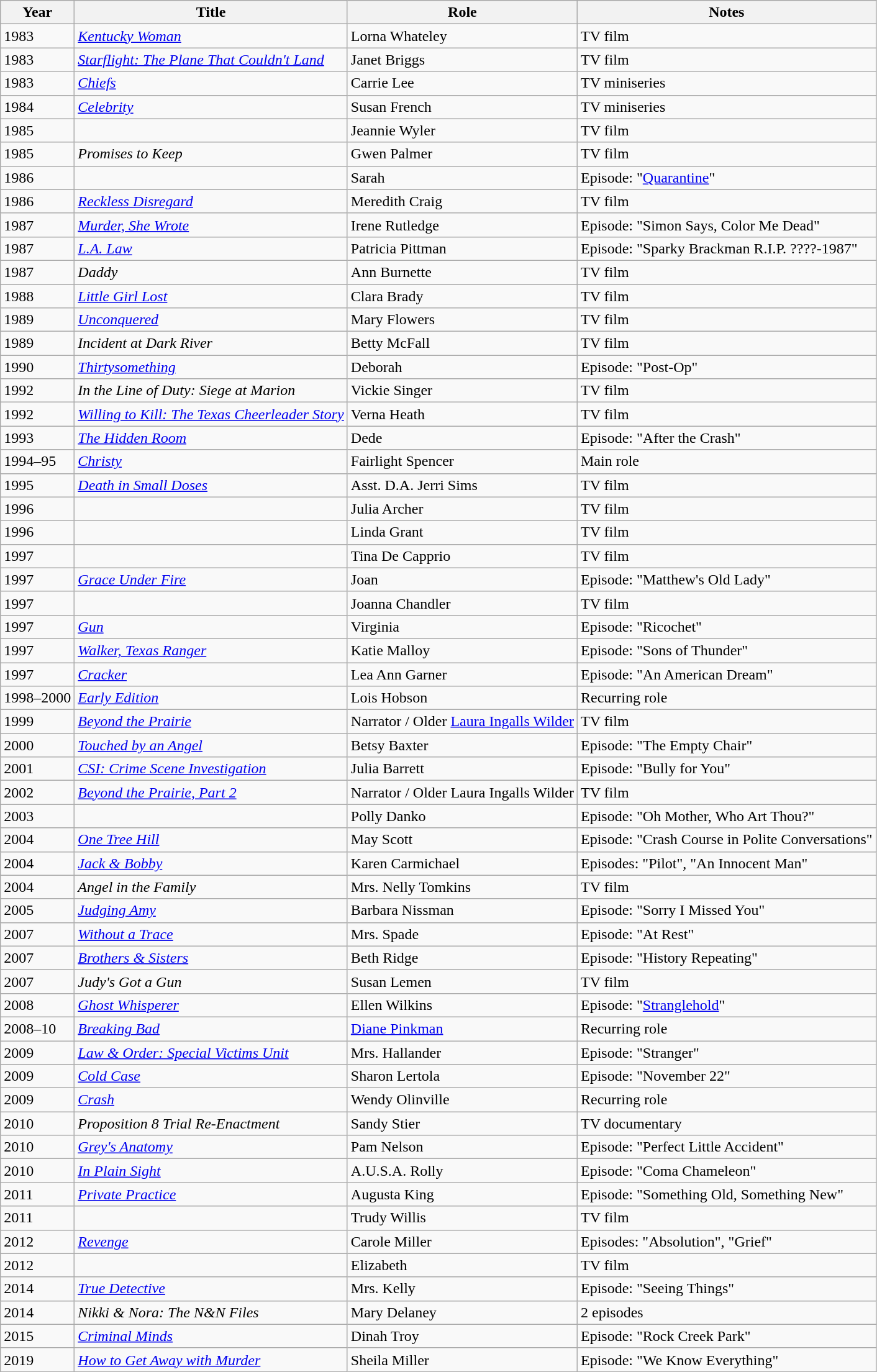<table class="wikitable sortable">
<tr>
<th>Year</th>
<th>Title</th>
<th>Role</th>
<th class="unsortable">Notes</th>
</tr>
<tr>
<td>1983</td>
<td><em><a href='#'>Kentucky Woman</a></em></td>
<td>Lorna Whateley</td>
<td>TV film</td>
</tr>
<tr>
<td>1983</td>
<td><em><a href='#'>Starflight: The Plane That Couldn't Land</a></em></td>
<td>Janet Briggs</td>
<td>TV film</td>
</tr>
<tr>
<td>1983</td>
<td><em><a href='#'>Chiefs</a></em></td>
<td>Carrie Lee</td>
<td>TV miniseries</td>
</tr>
<tr>
<td>1984</td>
<td><em><a href='#'>Celebrity</a></em></td>
<td>Susan French</td>
<td>TV miniseries</td>
</tr>
<tr>
<td>1985</td>
<td><em></em></td>
<td>Jeannie Wyler</td>
<td>TV film</td>
</tr>
<tr>
<td>1985</td>
<td><em>Promises to Keep</em></td>
<td>Gwen Palmer</td>
<td>TV film</td>
</tr>
<tr>
<td>1986</td>
<td><em></em></td>
<td>Sarah</td>
<td>Episode: "<a href='#'>Quarantine</a>"</td>
</tr>
<tr>
<td>1986</td>
<td><em><a href='#'>Reckless Disregard</a></em></td>
<td>Meredith Craig</td>
<td>TV film</td>
</tr>
<tr>
<td>1987</td>
<td><em><a href='#'>Murder, She Wrote</a></em></td>
<td>Irene Rutledge</td>
<td>Episode: "Simon Says, Color Me Dead"</td>
</tr>
<tr>
<td>1987</td>
<td><em><a href='#'>L.A. Law</a></em></td>
<td>Patricia Pittman</td>
<td>Episode: "Sparky Brackman R.I.P. ????-1987"</td>
</tr>
<tr>
<td>1987</td>
<td><em>Daddy</em></td>
<td>Ann Burnette</td>
<td>TV film</td>
</tr>
<tr>
<td>1988</td>
<td><em><a href='#'>Little Girl Lost</a></em></td>
<td>Clara Brady</td>
<td>TV film</td>
</tr>
<tr>
<td>1989</td>
<td><em><a href='#'>Unconquered</a></em></td>
<td>Mary Flowers</td>
<td>TV film</td>
</tr>
<tr>
<td>1989</td>
<td><em>Incident at Dark River</em></td>
<td>Betty McFall</td>
<td>TV film</td>
</tr>
<tr>
<td>1990</td>
<td><em><a href='#'>Thirtysomething</a></em></td>
<td>Deborah</td>
<td>Episode: "Post-Op"</td>
</tr>
<tr>
<td>1992</td>
<td><em>In the Line of Duty: Siege at Marion</em></td>
<td>Vickie Singer</td>
<td>TV film</td>
</tr>
<tr>
<td>1992</td>
<td><em><a href='#'>Willing to Kill: The Texas Cheerleader Story</a></em></td>
<td>Verna Heath</td>
<td>TV film</td>
</tr>
<tr>
<td>1993</td>
<td><em><a href='#'>The Hidden Room</a></em></td>
<td>Dede</td>
<td>Episode: "After the Crash"</td>
</tr>
<tr>
<td>1994–95</td>
<td><em><a href='#'>Christy</a></em></td>
<td>Fairlight Spencer</td>
<td>Main role</td>
</tr>
<tr>
<td>1995</td>
<td><em><a href='#'>Death in Small Doses</a></em></td>
<td>Asst. D.A. Jerri Sims</td>
<td>TV film</td>
</tr>
<tr>
<td>1996</td>
<td><em></em></td>
<td>Julia Archer</td>
<td>TV film</td>
</tr>
<tr>
<td>1996</td>
<td><em></em></td>
<td>Linda Grant</td>
<td>TV film</td>
</tr>
<tr>
<td>1997</td>
<td><em></em></td>
<td>Tina De Capprio</td>
<td>TV film</td>
</tr>
<tr>
<td>1997</td>
<td><em><a href='#'>Grace Under Fire</a></em></td>
<td>Joan</td>
<td>Episode: "Matthew's Old Lady"</td>
</tr>
<tr>
<td>1997</td>
<td><em></em></td>
<td>Joanna Chandler</td>
<td>TV film</td>
</tr>
<tr>
<td>1997</td>
<td><em><a href='#'>Gun</a></em></td>
<td>Virginia</td>
<td>Episode: "Ricochet"</td>
</tr>
<tr>
<td>1997</td>
<td><em><a href='#'>Walker, Texas Ranger</a></em></td>
<td>Katie Malloy</td>
<td>Episode: "Sons of Thunder"</td>
</tr>
<tr>
<td>1997</td>
<td><em><a href='#'>Cracker</a></em></td>
<td>Lea Ann Garner</td>
<td>Episode: "An American Dream"</td>
</tr>
<tr>
<td>1998–2000</td>
<td><em><a href='#'>Early Edition</a></em></td>
<td>Lois Hobson</td>
<td>Recurring role</td>
</tr>
<tr>
<td>1999</td>
<td><em><a href='#'>Beyond the Prairie</a></em></td>
<td>Narrator / Older <a href='#'>Laura Ingalls Wilder</a></td>
<td>TV film</td>
</tr>
<tr>
<td>2000</td>
<td><em><a href='#'>Touched by an Angel</a></em></td>
<td>Betsy Baxter</td>
<td>Episode: "The Empty Chair"</td>
</tr>
<tr>
<td>2001</td>
<td><em><a href='#'>CSI: Crime Scene Investigation</a></em></td>
<td>Julia Barrett</td>
<td>Episode: "Bully for You"</td>
</tr>
<tr>
<td>2002</td>
<td><em><a href='#'>Beyond the Prairie, Part 2</a></em></td>
<td>Narrator / Older Laura Ingalls Wilder</td>
<td>TV film</td>
</tr>
<tr>
<td>2003</td>
<td><em></em></td>
<td>Polly Danko</td>
<td>Episode: "Oh Mother, Who Art Thou?"</td>
</tr>
<tr>
<td>2004</td>
<td><em><a href='#'>One Tree Hill</a></em></td>
<td>May Scott</td>
<td>Episode: "Crash Course in Polite Conversations"</td>
</tr>
<tr>
<td>2004</td>
<td><em><a href='#'>Jack & Bobby</a></em></td>
<td>Karen Carmichael</td>
<td>Episodes: "Pilot", "An Innocent Man"</td>
</tr>
<tr>
<td>2004</td>
<td><em>Angel in the Family</em></td>
<td>Mrs. Nelly Tomkins</td>
<td>TV film</td>
</tr>
<tr>
<td>2005</td>
<td><em><a href='#'>Judging Amy</a></em></td>
<td>Barbara Nissman</td>
<td>Episode: "Sorry I Missed You"</td>
</tr>
<tr>
<td>2007</td>
<td><em><a href='#'>Without a Trace</a></em></td>
<td>Mrs. Spade</td>
<td>Episode: "At Rest"</td>
</tr>
<tr>
<td>2007</td>
<td><em><a href='#'>Brothers & Sisters</a></em></td>
<td>Beth Ridge</td>
<td>Episode: "History Repeating"</td>
</tr>
<tr>
<td>2007</td>
<td><em>Judy's Got a Gun</em></td>
<td>Susan Lemen</td>
<td>TV film</td>
</tr>
<tr>
<td>2008</td>
<td><em><a href='#'>Ghost Whisperer</a></em></td>
<td>Ellen Wilkins</td>
<td>Episode: "<a href='#'>Stranglehold</a>"</td>
</tr>
<tr>
<td>2008–10</td>
<td><em><a href='#'>Breaking Bad</a></em></td>
<td><a href='#'>Diane Pinkman</a></td>
<td>Recurring role</td>
</tr>
<tr>
<td>2009</td>
<td><em><a href='#'>Law & Order: Special Victims Unit</a></em></td>
<td>Mrs. Hallander</td>
<td>Episode: "Stranger"</td>
</tr>
<tr>
<td>2009</td>
<td><em><a href='#'>Cold Case</a></em></td>
<td>Sharon Lertola</td>
<td>Episode: "November 22"</td>
</tr>
<tr>
<td>2009</td>
<td><em><a href='#'>Crash</a></em></td>
<td>Wendy Olinville</td>
<td>Recurring role</td>
</tr>
<tr>
<td>2010</td>
<td><em>Proposition 8 Trial Re-Enactment</em></td>
<td>Sandy Stier</td>
<td>TV documentary</td>
</tr>
<tr>
<td>2010</td>
<td><em><a href='#'>Grey's Anatomy</a></em></td>
<td>Pam Nelson</td>
<td>Episode: "Perfect Little Accident"</td>
</tr>
<tr>
<td>2010</td>
<td><em><a href='#'>In Plain Sight</a></em></td>
<td>A.U.S.A. Rolly</td>
<td>Episode: "Coma Chameleon"</td>
</tr>
<tr>
<td>2011</td>
<td><em><a href='#'>Private Practice</a></em></td>
<td>Augusta King</td>
<td>Episode: "Something Old, Something New"</td>
</tr>
<tr>
<td>2011</td>
<td><em></em></td>
<td>Trudy Willis</td>
<td>TV film</td>
</tr>
<tr>
<td>2012</td>
<td><em><a href='#'>Revenge</a></em></td>
<td>Carole Miller</td>
<td>Episodes: "Absolution", "Grief"</td>
</tr>
<tr>
<td>2012</td>
<td><em></em></td>
<td>Elizabeth</td>
<td>TV film</td>
</tr>
<tr>
<td>2014</td>
<td><em><a href='#'>True Detective</a></em></td>
<td>Mrs. Kelly</td>
<td>Episode: "Seeing Things"</td>
</tr>
<tr>
<td>2014</td>
<td><em>Nikki & Nora: The N&N Files</em></td>
<td>Mary Delaney</td>
<td>2 episodes</td>
</tr>
<tr>
<td>2015</td>
<td><em><a href='#'>Criminal Minds</a></em></td>
<td>Dinah Troy</td>
<td>Episode: "Rock Creek Park"</td>
</tr>
<tr>
<td>2019</td>
<td><em><a href='#'>How to Get Away with Murder</a></em></td>
<td>Sheila Miller</td>
<td>Episode: "We Know Everything"</td>
</tr>
</table>
